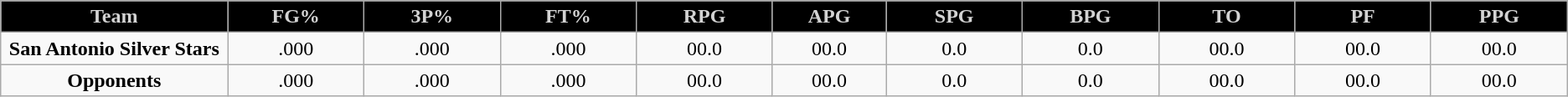<table class="wikitable sortable" style="text-align:center;">
<tr>
<th style="background:#000000;color:#D3D3D3;" width="10%">Team</th>
<th style="background:#000000;color:#D3D3D3;" width="6%">FG%</th>
<th style="background:#000000;color:#D3D3D3;" width="6%">3P%</th>
<th style="background:#000000;color:#D3D3D3;" width="6%">FT%</th>
<th style="background:#000000;color:#D3D3D3;" width="6%">RPG</th>
<th style="background:#000000;color:#D3D3D3;" width="5%">APG</th>
<th style="background:#000000;color:#D3D3D3;" width="6%">SPG</th>
<th style="background:#000000;color:#D3D3D3;" width="6%">BPG</th>
<th style="background:#000000;color:#D3D3D3;" width="6%">TO</th>
<th style="background:#000000;color:#D3D3D3;" width="6%">PF</th>
<th style="background:#000000;color:#D3D3D3;" width="6%">PPG</th>
</tr>
<tr>
<td><strong>San Antonio Silver Stars</strong></td>
<td>.000</td>
<td>.000</td>
<td>.000</td>
<td>00.0</td>
<td>00.0</td>
<td>0.0</td>
<td>0.0</td>
<td>00.0</td>
<td>00.0</td>
<td>00.0</td>
</tr>
<tr>
<td><strong>Opponents</strong></td>
<td>.000</td>
<td>.000</td>
<td>.000</td>
<td>00.0</td>
<td>00.0</td>
<td>0.0</td>
<td>0.0</td>
<td>00.0</td>
<td>00.0</td>
<td>00.0</td>
</tr>
</table>
